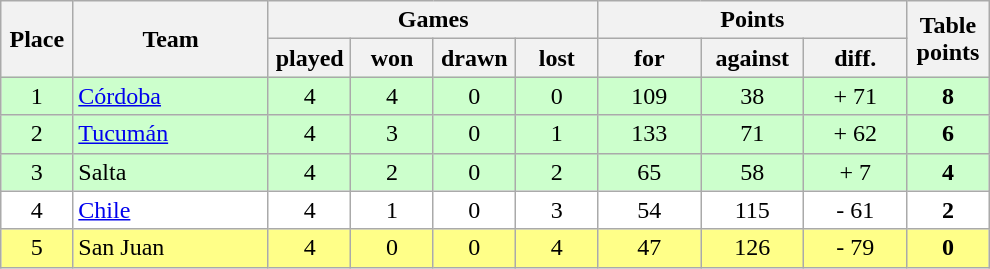<table class="wikitable">
<tr>
<th rowspan=2 width="7%">Place</th>
<th rowspan=2 width="19%">Team</th>
<th colspan=4 width="30%">Games</th>
<th colspan=3 width="26%">Points</th>
<th rowspan=2 width="8%">Table<br>points</th>
</tr>
<tr>
<th width="8%">played</th>
<th width="8%">won</th>
<th width="8%">drawn</th>
<th width="8%">lost</th>
<th width="10%">for</th>
<th width="10%">against</th>
<th width="10%">diff.</th>
</tr>
<tr align=center |- style="background: #ccffcc;">
<td>1</td>
<td align=left><a href='#'>Córdoba</a></td>
<td>4</td>
<td>4</td>
<td>0</td>
<td>0</td>
<td>109</td>
<td>38</td>
<td>+ 71</td>
<td><strong>8</strong></td>
</tr>
<tr align=center |- style="background: #ccffcc;">
<td>2</td>
<td align=left><a href='#'>Tucumán</a></td>
<td>4</td>
<td>3</td>
<td>0</td>
<td>1</td>
<td>133</td>
<td>71</td>
<td>+ 62</td>
<td><strong>6</strong></td>
</tr>
<tr align=center |- style="background: #ccffcc;">
<td>3</td>
<td align=left>Salta</td>
<td>4</td>
<td>2</td>
<td>0</td>
<td>2</td>
<td>65</td>
<td>58</td>
<td>+ 7</td>
<td><strong>4</strong></td>
</tr>
<tr align=center |- style="background: #ffffff;">
<td>4</td>
<td align=left><a href='#'>Chile</a></td>
<td>4</td>
<td>1</td>
<td>0</td>
<td>3</td>
<td>54</td>
<td>115</td>
<td>- 61</td>
<td><strong>2</strong></td>
</tr>
<tr align=center |- style="background: #FFFF88;">
<td>5</td>
<td align=left>San Juan</td>
<td>4</td>
<td>0</td>
<td>0</td>
<td>4</td>
<td>47</td>
<td>126</td>
<td>- 79</td>
<td><strong>0</strong></td>
</tr>
</table>
